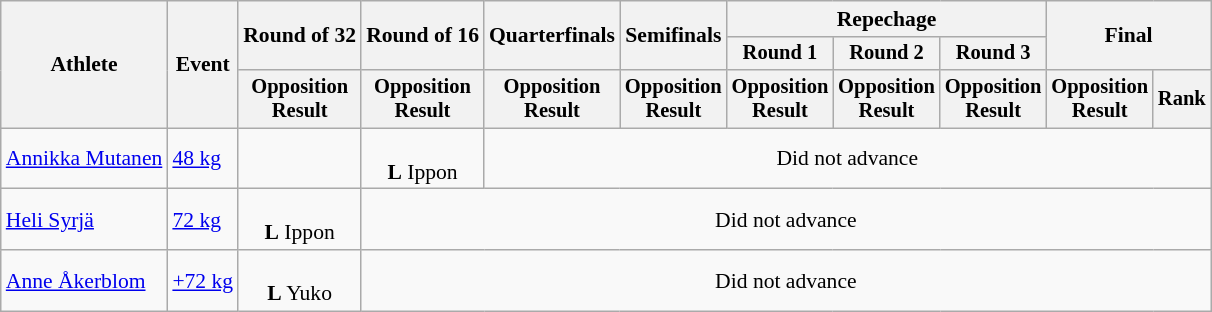<table class="wikitable" style="font-size:90%">
<tr>
<th rowspan="3">Athlete</th>
<th rowspan="3">Event</th>
<th rowspan="2">Round of 32</th>
<th rowspan="2">Round of 16</th>
<th rowspan="2">Quarterfinals</th>
<th rowspan="2">Semifinals</th>
<th colspan=3>Repechage</th>
<th rowspan="2" colspan=2>Final</th>
</tr>
<tr style="font-size:95%">
<th>Round 1</th>
<th>Round 2</th>
<th>Round 3</th>
</tr>
<tr style="font-size:95%">
<th>Opposition<br>Result</th>
<th>Opposition<br>Result</th>
<th>Opposition<br>Result</th>
<th>Opposition<br>Result</th>
<th>Opposition<br>Result</th>
<th>Opposition<br>Result</th>
<th>Opposition<br>Result</th>
<th>Opposition<br>Result</th>
<th>Rank</th>
</tr>
<tr align=center>
<td align=left><a href='#'>Annikka Mutanen</a></td>
<td align=left><a href='#'>48 kg</a></td>
<td></td>
<td><br><strong>L</strong> Ippon</td>
<td colspan=7>Did not advance</td>
</tr>
<tr align=center>
<td align=left><a href='#'>Heli Syrjä</a></td>
<td align=left><a href='#'>72 kg</a></td>
<td><br><strong>L</strong> Ippon</td>
<td colspan=8>Did not advance</td>
</tr>
<tr align=center>
<td align=left><a href='#'>Anne Åkerblom</a></td>
<td align=left><a href='#'>+72 kg</a></td>
<td><br><strong>L</strong> Yuko</td>
<td colspan=8>Did not advance</td>
</tr>
</table>
